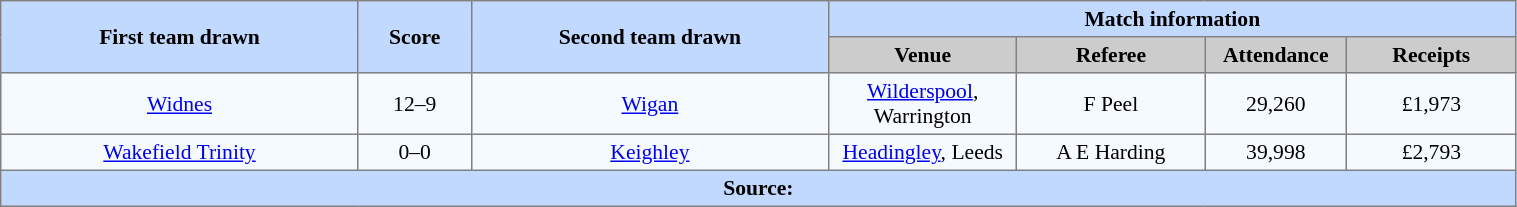<table border=1 style="border-collapse:collapse; font-size:90%; text-align:center;" cellpadding=3 cellspacing=0 width=80%>
<tr bgcolor=#C1D8FF>
<th rowspan=2; width=19%>First team drawn</th>
<th rowspan=2; width=6%>Score</th>
<th rowspan=2; width=19%>Second team drawn</th>
<th colspan=4>Match information</th>
</tr>
<tr bgcolor=#CCCCCC>
<th width=10%>Venue</th>
<th width=10%>Referee</th>
<th width=7%>Attendance</th>
<th width=9%>Receipts</th>
</tr>
<tr bgcolor=#F5FAFF>
<td><a href='#'>Widnes</a></td>
<td>12–9</td>
<td><a href='#'>Wigan</a></td>
<td><a href='#'>Wilderspool</a>, Warrington</td>
<td>F Peel</td>
<td>29,260</td>
<td>£1,973</td>
</tr>
<tr bgcolor=#F5FAFF>
<td><a href='#'>Wakefield Trinity</a></td>
<td>0–0</td>
<td><a href='#'>Keighley</a></td>
<td><a href='#'>Headingley</a>, Leeds</td>
<td>A E Harding</td>
<td>39,998</td>
<td>£2,793</td>
</tr>
<tr style="background:#c1d8ff;">
<th colspan=7>Source:</th>
</tr>
</table>
